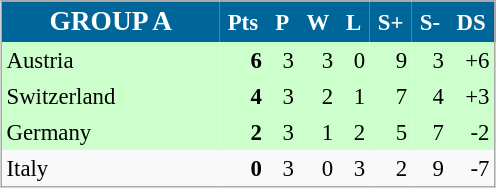<table align=center cellpadding="3" cellspacing="0" style="background: #f9f9f9; border: 1px #aaa solid; border-collapse: collapse; font-size: 95%;" width=330>
<tr bgcolor=#006699 style="color:white;">
<th width=34% style=font-size:120%><strong>GROUP A</strong></th>
<th width=5%>Pts</th>
<th width=5%>P</th>
<th width=5%>W</th>
<th width=5%>L</th>
<th width=5%>S+</th>
<th width=5%>S-</th>
<th width=5%>DS</th>
</tr>
<tr align=right bgcolor=#ccffcc>
<td align=left> Austria</td>
<td><strong>6</strong></td>
<td>3</td>
<td>3</td>
<td>0</td>
<td>9</td>
<td>3</td>
<td>+6</td>
</tr>
<tr align=right bgcolor=#ccffcc>
<td align=left> Switzerland</td>
<td><strong>4</strong></td>
<td>3</td>
<td>2</td>
<td>1</td>
<td>7</td>
<td>4</td>
<td>+3</td>
</tr>
<tr align=right bgcolor=#ccffcc>
<td align=left> Germany</td>
<td><strong>2</strong></td>
<td>3</td>
<td>1</td>
<td>2</td>
<td>5</td>
<td>7</td>
<td>-2</td>
</tr>
<tr align=right>
<td align=left> Italy</td>
<td><strong>0</strong></td>
<td>3</td>
<td>0</td>
<td>3</td>
<td>2</td>
<td>9</td>
<td>-7</td>
</tr>
</table>
